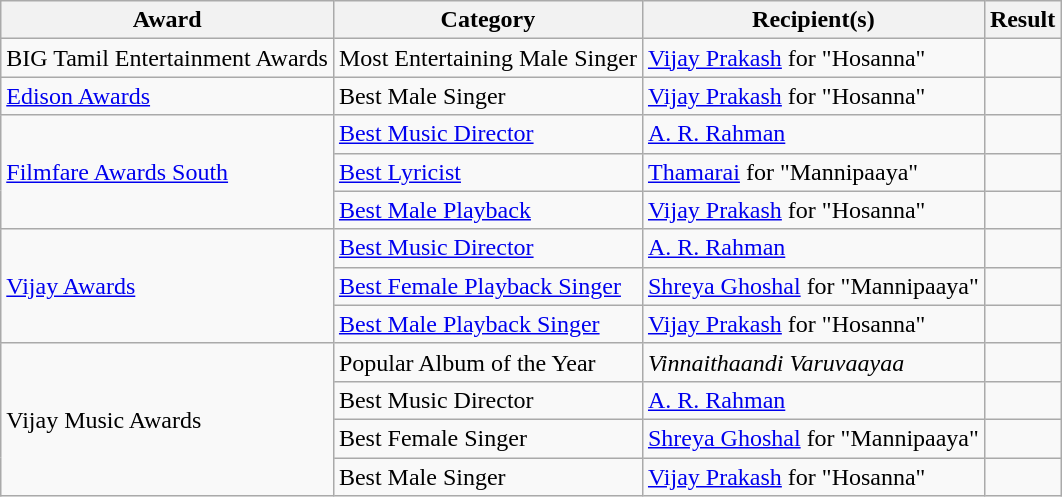<table class="wikitable sortable">
<tr>
<th>Award</th>
<th>Category</th>
<th>Recipient(s)</th>
<th>Result</th>
</tr>
<tr>
<td>BIG Tamil Entertainment Awards</td>
<td>Most Entertaining Male Singer</td>
<td><a href='#'>Vijay Prakash</a> for "Hosanna"</td>
<td></td>
</tr>
<tr>
<td><a href='#'>Edison Awards</a></td>
<td>Best Male Singer</td>
<td><a href='#'>Vijay Prakash</a> for "Hosanna"</td>
<td></td>
</tr>
<tr>
<td rowspan="3"><a href='#'>Filmfare Awards South</a></td>
<td><a href='#'>Best Music Director</a></td>
<td><a href='#'>A. R. Rahman</a></td>
<td></td>
</tr>
<tr>
<td><a href='#'>Best Lyricist</a></td>
<td><a href='#'>Thamarai</a> for "Mannipaaya"</td>
<td></td>
</tr>
<tr>
<td><a href='#'>Best Male Playback</a></td>
<td><a href='#'>Vijay Prakash</a> for "Hosanna"</td>
<td></td>
</tr>
<tr>
<td rowspan="3"><a href='#'>Vijay Awards</a></td>
<td><a href='#'>Best Music Director</a></td>
<td><a href='#'>A. R. Rahman</a></td>
<td></td>
</tr>
<tr>
<td><a href='#'>Best Female Playback Singer</a></td>
<td><a href='#'>Shreya Ghoshal</a> for "Mannipaaya"</td>
<td></td>
</tr>
<tr>
<td><a href='#'>Best Male Playback Singer</a></td>
<td><a href='#'>Vijay Prakash</a> for "Hosanna"</td>
<td></td>
</tr>
<tr>
<td rowspan="4">Vijay Music Awards</td>
<td>Popular Album of the Year</td>
<td><em>Vinnaithaandi Varuvaayaa</em></td>
<td></td>
</tr>
<tr>
<td>Best Music Director</td>
<td><a href='#'>A. R. Rahman</a></td>
<td></td>
</tr>
<tr>
<td>Best Female Singer</td>
<td><a href='#'>Shreya Ghoshal</a> for "Mannipaaya"</td>
<td></td>
</tr>
<tr>
<td>Best Male Singer</td>
<td><a href='#'>Vijay Prakash</a> for "Hosanna"</td>
<td></td>
</tr>
</table>
